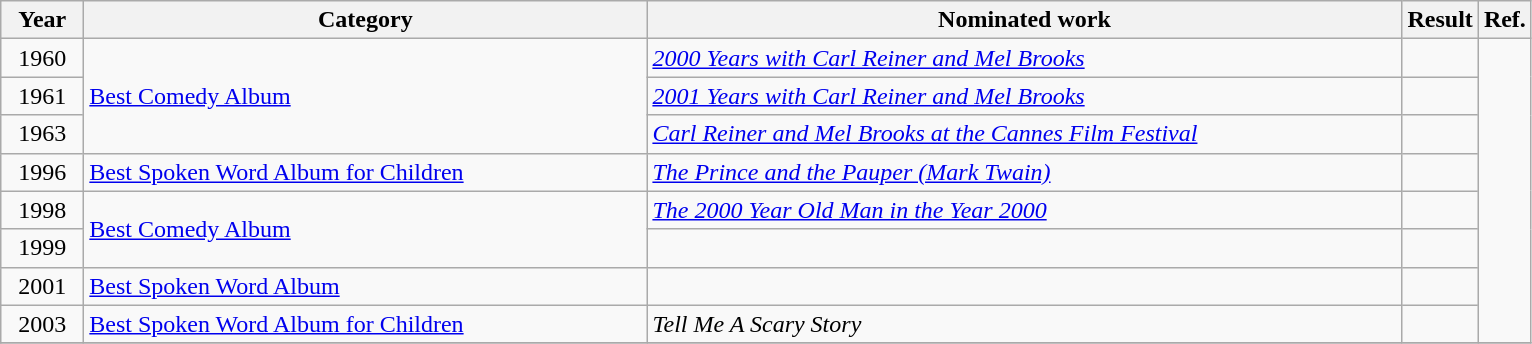<table class=wikitable>
<tr>
<th scope="col" style="width:3em;">Year</th>
<th scope="col" style="width:23em;">Category</th>
<th scope="col" style="width:31em;">Nominated work</th>
<th scope="col" style="width:2em;">Result</th>
<th>Ref.</th>
</tr>
<tr>
<td style="text-align:center;">1960</td>
<td rowspan=3><a href='#'>Best Comedy Album</a></td>
<td><em><a href='#'>2000 Years with Carl Reiner and Mel Brooks</a></em></td>
<td></td>
<td rowspan=8></td>
</tr>
<tr>
<td style="text-align:center;">1961</td>
<td><em><a href='#'>2001 Years with Carl Reiner and Mel Brooks</a></em></td>
<td></td>
</tr>
<tr>
<td style="text-align:center;">1963</td>
<td><em><a href='#'>Carl Reiner and Mel Brooks at the Cannes Film Festival</a></em></td>
<td></td>
</tr>
<tr>
<td style="text-align:center;">1996</td>
<td><a href='#'>Best Spoken Word Album for Children</a></td>
<td><em><a href='#'>The Prince and the Pauper (Mark Twain)</a></em></td>
<td></td>
</tr>
<tr>
<td style="text-align:center;">1998</td>
<td rowspan=2><a href='#'>Best Comedy Album</a></td>
<td><em><a href='#'>The 2000 Year Old Man in the Year 2000</a></em></td>
<td></td>
</tr>
<tr>
<td style="text-align:center;">1999</td>
<td></td>
<td></td>
</tr>
<tr>
<td style="text-align:center;">2001</td>
<td><a href='#'>Best Spoken Word Album</a></td>
<td></td>
<td></td>
</tr>
<tr>
<td style="text-align:center;">2003</td>
<td><a href='#'>Best Spoken Word Album for Children</a></td>
<td><em>Tell Me A Scary Story</em></td>
<td></td>
</tr>
<tr>
</tr>
</table>
